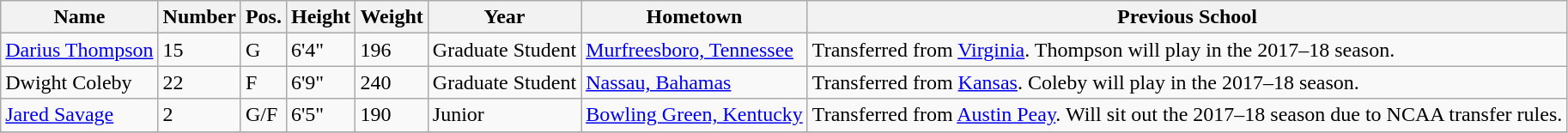<table class="wikitable sortable" border="1">
<tr>
<th>Name</th>
<th>Number</th>
<th>Pos.</th>
<th>Height</th>
<th>Weight</th>
<th>Year</th>
<th>Hometown</th>
<th class="unsortable">Previous School</th>
</tr>
<tr>
<td><a href='#'>Darius Thompson</a></td>
<td>15</td>
<td>G</td>
<td>6'4"</td>
<td>196</td>
<td>Graduate Student</td>
<td><a href='#'>Murfreesboro, Tennessee</a></td>
<td>Transferred from <a href='#'>Virginia</a>. Thompson will play in the 2017–18 season.</td>
</tr>
<tr>
<td>Dwight Coleby</td>
<td>22</td>
<td>F</td>
<td>6'9"</td>
<td>240</td>
<td>Graduate Student</td>
<td><a href='#'>Nassau, Bahamas</a></td>
<td>Transferred from <a href='#'>Kansas</a>. Coleby will play in the 2017–18 season.</td>
</tr>
<tr>
<td><a href='#'>Jared Savage</a></td>
<td>2</td>
<td>G/F</td>
<td>6'5"</td>
<td>190</td>
<td>Junior</td>
<td><a href='#'>Bowling Green, Kentucky</a></td>
<td>Transferred from <a href='#'>Austin Peay</a>. Will sit out the 2017–18 season due to NCAA transfer rules.</td>
</tr>
<tr>
</tr>
</table>
